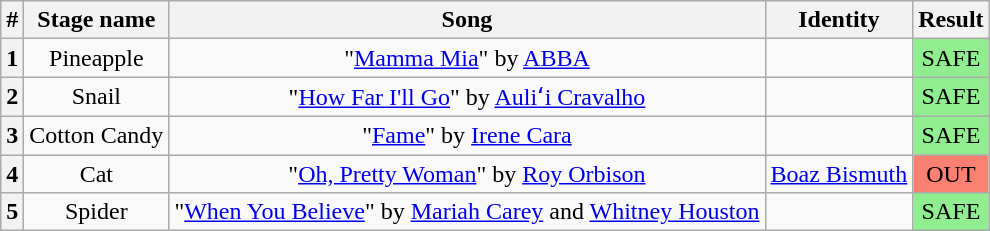<table class="wikitable plainrowheaders" style="text-align: center;">
<tr>
<th>#</th>
<th>Stage name</th>
<th>Song</th>
<th>Identity</th>
<th>Result</th>
</tr>
<tr>
<th>1</th>
<td>Pineapple</td>
<td>"<a href='#'>Mamma Mia</a>" by <a href='#'>ABBA</a></td>
<td></td>
<td bgcolor="lightgreen">SAFE</td>
</tr>
<tr>
<th>2</th>
<td>Snail</td>
<td>"<a href='#'>How Far I'll Go</a>" by <a href='#'>Auliʻi Cravalho</a></td>
<td></td>
<td bgcolor="lightgreen">SAFE</td>
</tr>
<tr>
<th>3</th>
<td>Cotton Candy</td>
<td>"<a href='#'>Fame</a>" by <a href='#'>Irene Cara</a></td>
<td></td>
<td bgcolor="lightgreen">SAFE</td>
</tr>
<tr>
<th>4</th>
<td>Cat</td>
<td>"<a href='#'>Oh, Pretty Woman</a>" by <a href='#'>Roy Orbison</a></td>
<td><a href='#'>Boaz Bismuth</a></td>
<td bgcolor="salmon">OUT</td>
</tr>
<tr>
<th>5</th>
<td>Spider</td>
<td>"<a href='#'>When You Believe</a>" by <a href='#'>Mariah Carey</a> and <a href='#'>Whitney Houston</a></td>
<td></td>
<td bgcolor="lightgreen">SAFE</td>
</tr>
</table>
